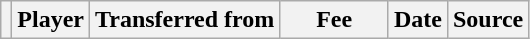<table class="wikitable plainrowheaders sortable">
<tr>
<th></th>
<th scope="col">Player</th>
<th>Transferred from</th>
<th style="width: 65px;">Fee</th>
<th scope="col">Date</th>
<th scope="col">Source</th>
</tr>
</table>
